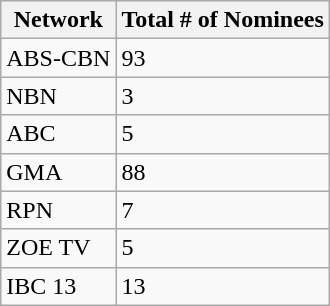<table class="wikitable sortable">
<tr>
<th>Network</th>
<th>Total # of Nominees</th>
</tr>
<tr>
<td>ABS-CBN</td>
<td>93</td>
</tr>
<tr>
<td>NBN</td>
<td>3</td>
</tr>
<tr>
<td>ABC</td>
<td>5</td>
</tr>
<tr>
<td>GMA</td>
<td>88</td>
</tr>
<tr>
<td>RPN</td>
<td>7</td>
</tr>
<tr>
<td>ZOE TV</td>
<td>5</td>
</tr>
<tr>
<td>IBC 13</td>
<td>13</td>
</tr>
</table>
